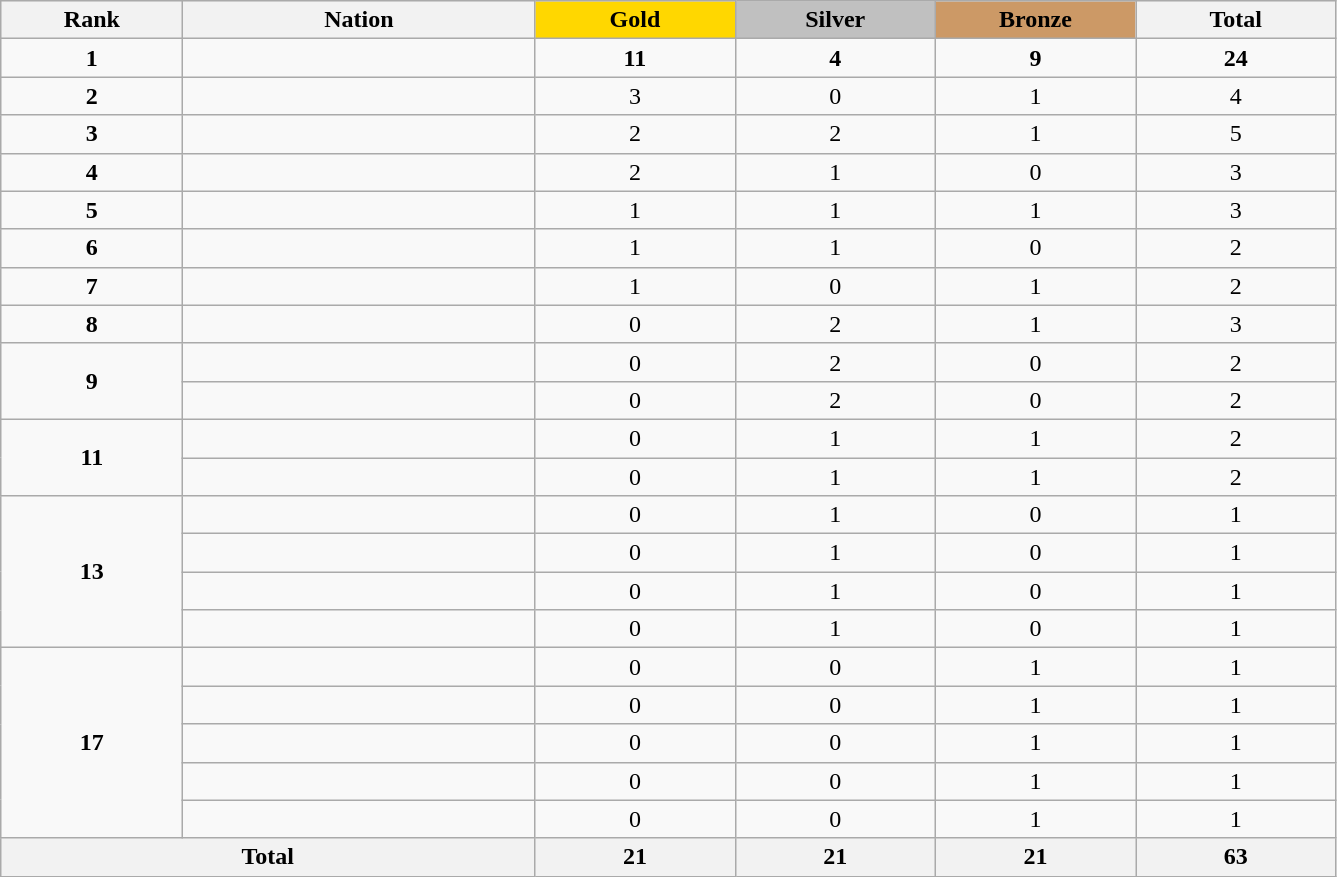<table class="wikitable collapsible autocollapse plainrowheaders" width=70.5% style="text-align:center;">
<tr style="background-color:#EDEDED;">
<th width=100px class="hintergrundfarbe5">Rank</th>
<th width=200px class="hintergrundfarbe6">Nation</th>
<th style="background:    gold; width:15%">Gold</th>
<th style="background:  silver; width:15%">Silver</th>
<th style="background: #CC9966; width:15%">Bronze</th>
<th class="hintergrundfarbe6" style="width:15%">Total</th>
</tr>
<tr>
<td><strong>1</strong></td>
<td align=left></td>
<td><strong>11</strong></td>
<td><strong>4</strong></td>
<td><strong>9</strong></td>
<td><strong>24</strong></td>
</tr>
<tr>
<td><strong>2</strong></td>
<td align=left></td>
<td>3</td>
<td>0</td>
<td>1</td>
<td>4</td>
</tr>
<tr>
<td><strong>3</strong></td>
<td align=left></td>
<td>2</td>
<td>2</td>
<td>1</td>
<td>5</td>
</tr>
<tr>
<td><strong>4</strong></td>
<td align=left></td>
<td>2</td>
<td>1</td>
<td>0</td>
<td>3</td>
</tr>
<tr>
<td><strong>5</strong></td>
<td align=left><em></em></td>
<td>1</td>
<td>1</td>
<td>1</td>
<td>3</td>
</tr>
<tr>
<td><strong>6</strong></td>
<td align=left></td>
<td>1</td>
<td>1</td>
<td>0</td>
<td>2</td>
</tr>
<tr>
<td><strong>7</strong></td>
<td align=left><em></em></td>
<td>1</td>
<td>0</td>
<td>1</td>
<td>2</td>
</tr>
<tr>
<td><strong>8</strong></td>
<td align=left></td>
<td>0</td>
<td>2</td>
<td>1</td>
<td>3</td>
</tr>
<tr>
<td rowspan=2><strong>9</strong></td>
<td align=left></td>
<td>0</td>
<td>2</td>
<td>0</td>
<td>2</td>
</tr>
<tr>
<td align=left></td>
<td>0</td>
<td>2</td>
<td>0</td>
<td>2</td>
</tr>
<tr>
<td rowspan=2><strong>11</strong></td>
<td align=left></td>
<td>0</td>
<td>1</td>
<td>1</td>
<td>2</td>
</tr>
<tr>
<td align=left></td>
<td>0</td>
<td>1</td>
<td>1</td>
<td>2</td>
</tr>
<tr>
<td rowspan=4><strong>13</strong></td>
<td align=left></td>
<td>0</td>
<td>1</td>
<td>0</td>
<td>1</td>
</tr>
<tr>
<td align=left></td>
<td>0</td>
<td>1</td>
<td>0</td>
<td>1</td>
</tr>
<tr>
<td align=left></td>
<td>0</td>
<td>1</td>
<td>0</td>
<td>1</td>
</tr>
<tr>
<td align=left></td>
<td>0</td>
<td>1</td>
<td>0</td>
<td>1</td>
</tr>
<tr>
<td rowspan=5><strong>17</strong></td>
<td align=left></td>
<td>0</td>
<td>0</td>
<td>1</td>
<td>1</td>
</tr>
<tr>
<td align=left></td>
<td>0</td>
<td>0</td>
<td>1</td>
<td>1</td>
</tr>
<tr>
<td align=left></td>
<td>0</td>
<td>0</td>
<td>1</td>
<td>1</td>
</tr>
<tr>
<td align=left></td>
<td>0</td>
<td>0</td>
<td>1</td>
<td>1</td>
</tr>
<tr>
<td align=left><em></em></td>
<td>0</td>
<td>0</td>
<td>1</td>
<td>1</td>
</tr>
<tr>
<th colspan=2>Total</th>
<th>21</th>
<th>21</th>
<th>21</th>
<th>63</th>
</tr>
</table>
